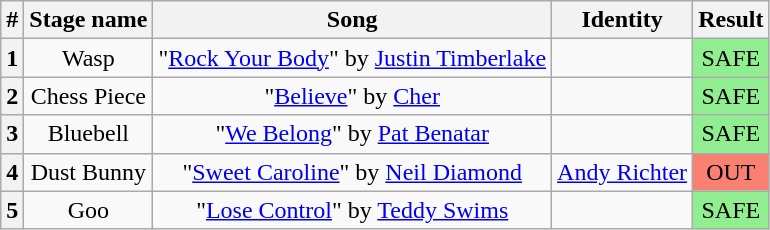<table class="wikitable plainrowheaders" style="text-align: center;">
<tr>
<th>#</th>
<th>Stage name</th>
<th>Song</th>
<th>Identity</th>
<th>Result</th>
</tr>
<tr>
<th>1</th>
<td>Wasp</td>
<td>"<a href='#'>Rock Your Body</a>" by <a href='#'>Justin Timberlake</a></td>
<td></td>
<td bgcolor=lightgreen>SAFE</td>
</tr>
<tr>
<th>2</th>
<td>Chess Piece</td>
<td>"<a href='#'>Believe</a>" by <a href='#'>Cher</a></td>
<td></td>
<td bgcolor=lightgreen>SAFE</td>
</tr>
<tr>
<th>3</th>
<td>Bluebell</td>
<td>"<a href='#'>We Belong</a>" by <a href='#'>Pat Benatar</a></td>
<td></td>
<td bgcolor=lightgreen>SAFE</td>
</tr>
<tr>
<th>4</th>
<td>Dust Bunny</td>
<td>"<a href='#'>Sweet Caroline</a>" by <a href='#'>Neil Diamond</a></td>
<td><a href='#'>Andy Richter</a></td>
<td bgcolor="salmon">OUT</td>
</tr>
<tr>
<th>5</th>
<td>Goo</td>
<td>"<a href='#'>Lose Control</a>" by <a href='#'>Teddy Swims</a></td>
<td></td>
<td bgcolor=lightgreen>SAFE</td>
</tr>
</table>
